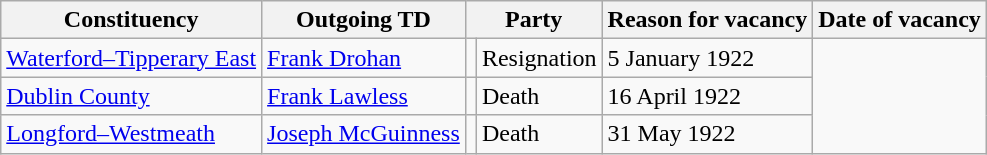<table class="wikitable">
<tr>
<th>Constituency</th>
<th>Outgoing TD</th>
<th colspan=2>Party</th>
<th>Reason for vacancy</th>
<th>Date of vacancy</th>
</tr>
<tr>
<td><a href='#'>Waterford–Tipperary East</a></td>
<td><a href='#'>Frank Drohan</a></td>
<td></td>
<td>Resignation</td>
<td>5 January 1922</td>
</tr>
<tr>
<td><a href='#'>Dublin County</a></td>
<td><a href='#'>Frank Lawless</a></td>
<td></td>
<td>Death</td>
<td>16 April 1922</td>
</tr>
<tr>
<td><a href='#'>Longford–Westmeath</a></td>
<td><a href='#'>Joseph McGuinness</a></td>
<td></td>
<td>Death</td>
<td>31 May 1922</td>
</tr>
</table>
